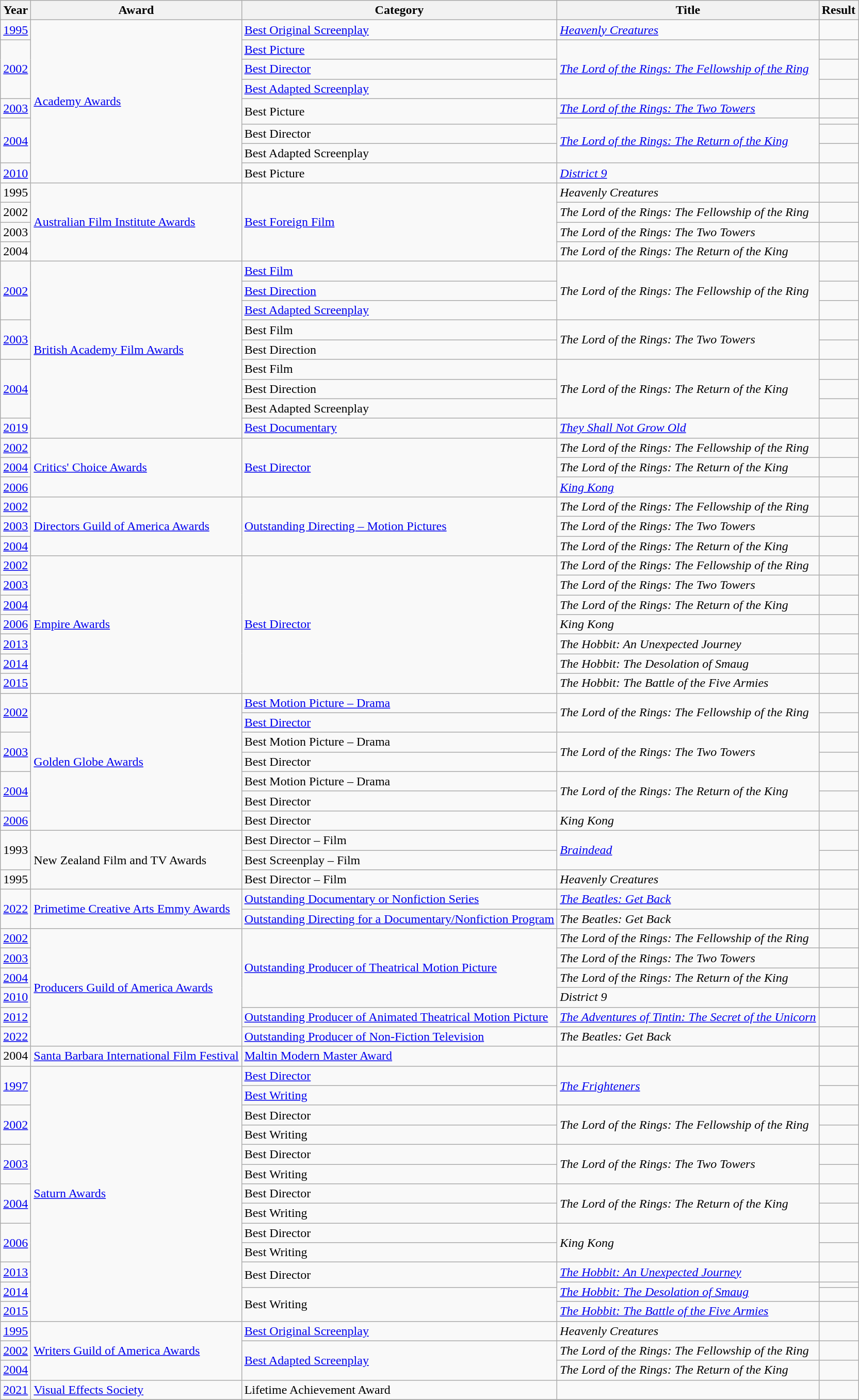<table class="wikitable sortable">
<tr>
<th>Year</th>
<th>Award</th>
<th>Category</th>
<th>Title</th>
<th>Result</th>
</tr>
<tr>
<td><a href='#'>1995</a></td>
<td rowspan=9><a href='#'>Academy Awards</a></td>
<td><a href='#'>Best Original Screenplay</a></td>
<td><em><a href='#'>Heavenly Creatures</a></em></td>
<td></td>
</tr>
<tr>
<td rowspan=3><a href='#'>2002</a></td>
<td><a href='#'>Best Picture</a></td>
<td rowspan=3><em><a href='#'>The Lord of the Rings: The Fellowship of the Ring</a></em></td>
<td></td>
</tr>
<tr>
<td><a href='#'>Best Director</a></td>
<td></td>
</tr>
<tr>
<td><a href='#'>Best Adapted Screenplay</a></td>
<td></td>
</tr>
<tr>
<td><a href='#'>2003</a></td>
<td rowspan="2">Best Picture</td>
<td><em><a href='#'>The Lord of the Rings: The Two Towers</a></em></td>
<td></td>
</tr>
<tr>
<td rowspan=3><a href='#'>2004</a></td>
<td rowspan=3><em><a href='#'>The Lord of the Rings: The Return of the King</a></em></td>
<td></td>
</tr>
<tr>
<td>Best Director</td>
<td></td>
</tr>
<tr>
<td>Best Adapted Screenplay</td>
<td></td>
</tr>
<tr>
<td><a href='#'>2010</a></td>
<td>Best Picture</td>
<td><em><a href='#'>District 9</a></em></td>
<td></td>
</tr>
<tr>
<td>1995</td>
<td rowspan=4><a href='#'>Australian Film Institute Awards</a></td>
<td rowspan=4><a href='#'>Best Foreign Film</a></td>
<td><em>Heavenly Creatures</em></td>
<td></td>
</tr>
<tr>
<td>2002</td>
<td><em>The Lord of the Rings: The Fellowship of the Ring</em></td>
<td></td>
</tr>
<tr>
<td>2003</td>
<td><em>The Lord of the Rings: The Two Towers</em></td>
<td></td>
</tr>
<tr>
<td>2004</td>
<td><em>The Lord of the Rings: The Return of the King</em></td>
<td></td>
</tr>
<tr>
<td rowspan=3><a href='#'>2002</a></td>
<td rowspan=9><a href='#'>British Academy Film Awards</a></td>
<td><a href='#'>Best Film</a></td>
<td rowspan=3><em>The Lord of the Rings: The Fellowship of the Ring</em></td>
<td></td>
</tr>
<tr>
<td><a href='#'>Best Direction</a></td>
<td></td>
</tr>
<tr>
<td><a href='#'>Best Adapted Screenplay</a></td>
<td></td>
</tr>
<tr>
<td rowspan=2><a href='#'>2003</a></td>
<td>Best Film</td>
<td rowspan=2><em>The Lord of the Rings: The Two Towers</em></td>
<td></td>
</tr>
<tr>
<td>Best Direction</td>
<td></td>
</tr>
<tr>
<td rowspan=3><a href='#'>2004</a></td>
<td>Best Film</td>
<td rowspan=3><em>The Lord of the Rings: The Return of the King</em></td>
<td></td>
</tr>
<tr>
<td>Best Direction</td>
<td></td>
</tr>
<tr>
<td>Best Adapted Screenplay</td>
<td></td>
</tr>
<tr>
<td><a href='#'>2019</a></td>
<td><a href='#'>Best Documentary</a></td>
<td><em><a href='#'>They Shall Not Grow Old</a></em></td>
<td></td>
</tr>
<tr>
<td><a href='#'>2002</a></td>
<td rowspan=3><a href='#'>Critics' Choice Awards</a></td>
<td rowspan=3><a href='#'>Best Director</a></td>
<td><em>The Lord of the Rings: The Fellowship of the Ring</em></td>
<td></td>
</tr>
<tr>
<td><a href='#'>2004</a></td>
<td><em>The Lord of the Rings: The Return of the King</em></td>
<td></td>
</tr>
<tr>
<td><a href='#'>2006</a></td>
<td><em><a href='#'>King Kong</a></em></td>
<td></td>
</tr>
<tr>
<td><a href='#'>2002</a></td>
<td rowspan=3><a href='#'>Directors Guild of America Awards</a></td>
<td rowspan=3><a href='#'>Outstanding Directing – Motion Pictures</a></td>
<td><em>The Lord of the Rings: The Fellowship of the Ring</em></td>
<td></td>
</tr>
<tr>
<td><a href='#'>2003</a></td>
<td><em>The Lord of the Rings: The Two Towers</em></td>
<td></td>
</tr>
<tr>
<td><a href='#'>2004</a></td>
<td><em>The Lord of the Rings: The Return of the King</em></td>
<td></td>
</tr>
<tr>
<td><a href='#'>2002</a></td>
<td rowspan=7><a href='#'>Empire Awards</a></td>
<td rowspan=7><a href='#'>Best Director</a></td>
<td><em>The Lord of the Rings: The Fellowship of the Ring</em></td>
<td></td>
</tr>
<tr>
<td><a href='#'>2003</a></td>
<td><em>The Lord of the Rings: The Two Towers</em></td>
<td></td>
</tr>
<tr>
<td><a href='#'>2004</a></td>
<td><em>The Lord of the Rings: The Return of the King</em></td>
<td></td>
</tr>
<tr>
<td><a href='#'>2006</a></td>
<td><em>King Kong</em></td>
<td></td>
</tr>
<tr>
<td><a href='#'>2013</a></td>
<td><em>The Hobbit: An Unexpected Journey</em></td>
<td></td>
</tr>
<tr>
<td><a href='#'>2014</a></td>
<td><em>The Hobbit: The Desolation of Smaug</em></td>
<td></td>
</tr>
<tr>
<td><a href='#'>2015</a></td>
<td><em>The Hobbit: The Battle of the Five Armies</em></td>
<td></td>
</tr>
<tr>
<td rowspan=2><a href='#'>2002</a></td>
<td rowspan=7><a href='#'>Golden Globe Awards</a></td>
<td><a href='#'>Best Motion Picture – Drama</a></td>
<td rowspan=2><em>The Lord of the Rings: The Fellowship of the Ring</em></td>
<td></td>
</tr>
<tr>
<td><a href='#'>Best Director</a></td>
<td></td>
</tr>
<tr>
<td rowspan=2><a href='#'>2003</a></td>
<td>Best Motion Picture – Drama</td>
<td rowspan=2><em>The Lord of the Rings: The Two Towers</em></td>
<td></td>
</tr>
<tr>
<td>Best Director</td>
<td></td>
</tr>
<tr>
<td rowspan=2><a href='#'>2004</a></td>
<td>Best Motion Picture – Drama</td>
<td rowspan=2><em>The Lord of the Rings: The Return of the King</em></td>
<td></td>
</tr>
<tr>
<td>Best Director</td>
<td></td>
</tr>
<tr>
<td><a href='#'>2006</a></td>
<td>Best Director</td>
<td><em>King Kong</em></td>
<td></td>
</tr>
<tr>
<td rowspan=2>1993</td>
<td rowspan=3>New Zealand Film and TV Awards</td>
<td>Best Director – Film</td>
<td rowspan=2><em><a href='#'>Braindead</a></em></td>
<td></td>
</tr>
<tr>
<td>Best Screenplay – Film</td>
<td></td>
</tr>
<tr>
<td>1995</td>
<td>Best Director – Film</td>
<td><em>Heavenly Creatures</em></td>
<td></td>
</tr>
<tr>
<td rowspan="2"><a href='#'>2022</a></td>
<td rowspan=2><a href='#'>Primetime Creative Arts Emmy Awards</a></td>
<td><a href='#'>Outstanding Documentary or Nonfiction Series</a></td>
<td><em><a href='#'>The Beatles: Get Back</a></em></td>
<td></td>
</tr>
<tr>
<td><a href='#'>Outstanding Directing for a Documentary/Nonfiction Program</a></td>
<td><em>The Beatles: Get Back</em> </td>
<td></td>
</tr>
<tr>
<td><a href='#'>2002</a></td>
<td rowspan=6><a href='#'>Producers Guild of America Awards</a></td>
<td rowspan=4><a href='#'>Outstanding Producer of Theatrical Motion Picture</a></td>
<td><em>The Lord of the Rings: The Fellowship of the Ring</em></td>
<td></td>
</tr>
<tr>
<td><a href='#'>2003</a></td>
<td><em>The Lord of the Rings: The Two Towers</em></td>
<td></td>
</tr>
<tr>
<td><a href='#'>2004</a></td>
<td><em>The Lord of the Rings: The Return of the King</em></td>
<td></td>
</tr>
<tr>
<td><a href='#'>2010</a></td>
<td><em>District 9</em></td>
<td></td>
</tr>
<tr>
<td><a href='#'>2012</a></td>
<td><a href='#'>Outstanding Producer of Animated Theatrical Motion Picture</a></td>
<td><em><a href='#'>The Adventures of Tintin: The Secret of the Unicorn</a></em></td>
<td></td>
</tr>
<tr>
<td><a href='#'>2022</a></td>
<td><a href='#'>Outstanding Producer of Non-Fiction Television</a></td>
<td><em>The Beatles: Get Back</em></td>
<td></td>
</tr>
<tr>
<td>2004</td>
<td><a href='#'>Santa Barbara International Film Festival</a></td>
<td><a href='#'>Maltin Modern Master Award</a></td>
<td></td>
<td></td>
</tr>
<tr>
<td rowspan=2><a href='#'>1997</a></td>
<td rowspan=14><a href='#'>Saturn Awards</a></td>
<td><a href='#'>Best Director</a></td>
<td rowspan=2><em><a href='#'>The Frighteners</a></em></td>
<td></td>
</tr>
<tr>
<td><a href='#'>Best Writing</a></td>
<td></td>
</tr>
<tr>
<td rowspan=2><a href='#'>2002</a></td>
<td>Best Director</td>
<td rowspan=2><em>The Lord of the Rings: The Fellowship of the Ring</em></td>
<td></td>
</tr>
<tr>
<td>Best Writing</td>
<td></td>
</tr>
<tr>
<td rowspan=2><a href='#'>2003</a></td>
<td>Best Director</td>
<td rowspan=2><em>The Lord of the Rings: The Two Towers</em></td>
<td></td>
</tr>
<tr>
<td>Best Writing</td>
<td></td>
</tr>
<tr>
<td rowspan=2><a href='#'>2004</a></td>
<td>Best Director</td>
<td rowspan=2><em>The Lord of the Rings: The Return of the King</em></td>
<td></td>
</tr>
<tr>
<td>Best Writing</td>
<td></td>
</tr>
<tr>
<td rowspan=2><a href='#'>2006</a></td>
<td>Best Director</td>
<td rowspan=2><em>King Kong</em></td>
<td></td>
</tr>
<tr>
<td>Best Writing</td>
<td></td>
</tr>
<tr>
<td><a href='#'>2013</a></td>
<td rowspan="2">Best Director</td>
<td><em><a href='#'>The Hobbit: An Unexpected Journey</a></em></td>
<td></td>
</tr>
<tr>
<td rowspan=2><a href='#'>2014</a></td>
<td rowspan=2><em><a href='#'>The Hobbit: The Desolation of Smaug</a></em></td>
<td></td>
</tr>
<tr>
<td rowspan="2">Best Writing</td>
<td></td>
</tr>
<tr>
<td><a href='#'>2015</a></td>
<td><em><a href='#'>The Hobbit: The Battle of the Five Armies</a></em></td>
<td></td>
</tr>
<tr>
<td><a href='#'>1995</a></td>
<td rowspan=3><a href='#'>Writers Guild of America Awards</a></td>
<td><a href='#'>Best Original Screenplay</a></td>
<td><em>Heavenly Creatures</em></td>
<td></td>
</tr>
<tr>
<td><a href='#'>2002</a></td>
<td rowspan=2><a href='#'>Best Adapted Screenplay</a></td>
<td><em>The Lord of the Rings: The Fellowship of the Ring</em></td>
<td></td>
</tr>
<tr>
<td><a href='#'>2004</a></td>
<td><em>The Lord of the Rings: The Return of the King</em></td>
<td></td>
</tr>
<tr>
<td><a href='#'>2021</a></td>
<td><a href='#'>Visual Effects Society</a></td>
<td>Lifetime Achievement Award</td>
<td></td>
<td></td>
</tr>
<tr>
</tr>
</table>
